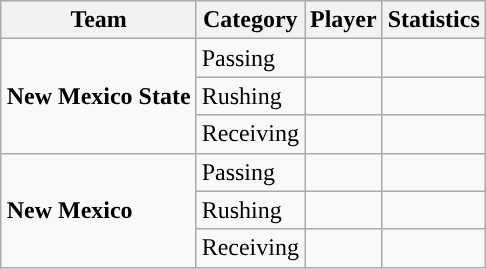<table class="wikitable" style="float: right;">
<tr>
<th>Team</th>
<th>Category</th>
<th>Player</th>
<th>Statistics</th>
</tr>
<tr>
<td rowspan=3><strong>New Mexico State</strong></td>
<td>Passing</td>
<td></td>
<td></td>
</tr>
<tr>
<td>Rushing</td>
<td></td>
<td></td>
</tr>
<tr>
<td>Receiving</td>
<td></td>
<td></td>
</tr>
<tr>
<td rowspan=3><strong>New Mexico</strong></td>
<td>Passing</td>
<td></td>
<td></td>
</tr>
<tr>
<td>Rushing</td>
<td></td>
<td></td>
</tr>
<tr>
<td>Receiving</td>
<td></td>
<td></td>
</tr>
</table>
